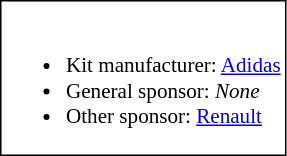<table class="toccolours" style="border: #000000 solid 1px; background: #FFFFFF; font-size: 88%">
<tr>
<td><br><ul><li>Kit manufacturer:  <a href='#'>Adidas</a></li><li>General sponsor: <em>None</em></li><li>Other sponsor:  <a href='#'>Renault</a></li></ul></td>
</tr>
</table>
